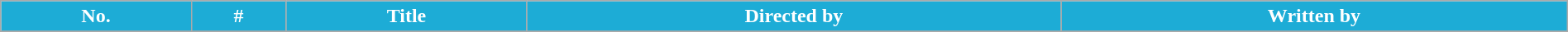<table class="wikitable plainrowheaders" style="width:100%;">
<tr style="color:white">
<th style="background: #1DACD6;">No.</th>
<th style="background: #1DACD6;">#</th>
<th style="background: #1DACD6;">Title</th>
<th style="background: #1DACD6;">Directed by</th>
<th style="background: #1DACD6;">Written by</th>
</tr>
<tr>
</tr>
</table>
